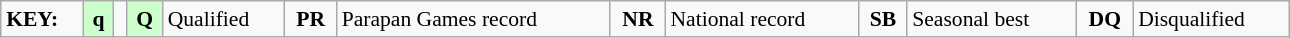<table class="wikitable" style="margin:0.5em auto; font-size:90%;position:relative;" width=68%>
<tr>
<td><strong>KEY:</strong></td>
<td bgcolor=ccffcc align=center><strong>q</strong></td>
<td></td>
<td bgcolor=ccffcc align=center><strong>Q</strong></td>
<td>Qualified</td>
<td align=center><strong>PR</strong></td>
<td>Parapan Games record</td>
<td align=center><strong>NR</strong></td>
<td>National record</td>
<td align=center><strong>SB</strong></td>
<td>Seasonal best</td>
<td align=center><strong>DQ</strong></td>
<td>Disqualified</td>
</tr>
</table>
